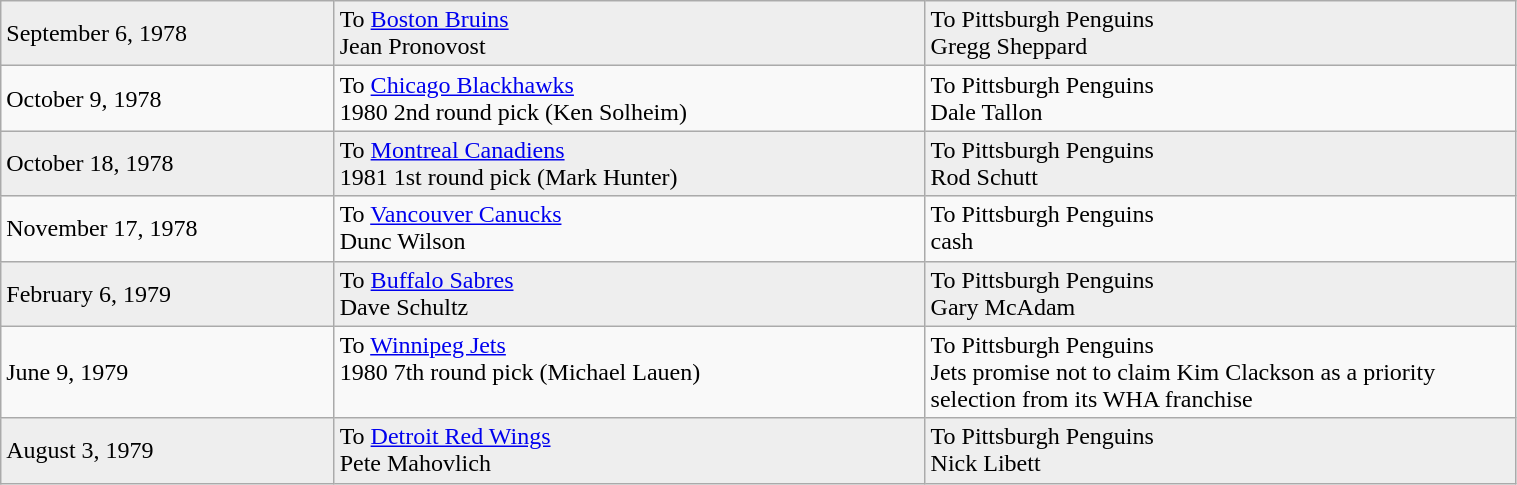<table class="wikitable" style="border:1px solid #999999; width:80%;">
<tr bgcolor="eeeeee">
<td style="width:22%;">September 6, 1978</td>
<td style="width:39%;" valign="top">To <a href='#'>Boston Bruins</a><br>Jean Pronovost</td>
<td style="width:39%;" valign="top">To Pittsburgh Penguins<br>Gregg Sheppard</td>
</tr>
<tr>
<td style="width:22%;">October 9, 1978</td>
<td style="width:39%;" valign="top">To <a href='#'>Chicago Blackhawks</a><br>1980 2nd round pick (Ken Solheim)</td>
<td style="width:39%;" valign="top">To Pittsburgh Penguins<br>Dale Tallon</td>
</tr>
<tr bgcolor="eeeeee">
<td style="width:22%;">October 18, 1978</td>
<td style="width:39%;" valign="top">To <a href='#'>Montreal Canadiens</a><br>1981 1st round pick (Mark Hunter)</td>
<td style="width:39%;" valign="top">To Pittsburgh Penguins<br>Rod Schutt</td>
</tr>
<tr>
<td style="width:22%;">November 17, 1978</td>
<td style="width:39%;" valign="top">To <a href='#'>Vancouver Canucks</a><br>Dunc Wilson</td>
<td style="width:39%;" valign="top">To Pittsburgh Penguins<br>cash</td>
</tr>
<tr bgcolor="eeeeee">
<td style="width:22%;">February 6, 1979</td>
<td style="width:39%;" valign="top">To <a href='#'>Buffalo Sabres</a><br>Dave Schultz</td>
<td style="width:39%;" valign="top">To Pittsburgh Penguins<br>Gary McAdam</td>
</tr>
<tr>
<td style="width:22%;">June 9, 1979</td>
<td style="width:39%;" valign="top">To <a href='#'>Winnipeg Jets</a><br>1980 7th round pick (Michael Lauen)</td>
<td style="width:39%;" valign="top">To Pittsburgh Penguins<br>Jets promise not to claim Kim Clackson as a priority selection from its WHA franchise</td>
</tr>
<tr bgcolor="eeeeee">
<td style="width:22%;">August 3, 1979</td>
<td style="width:39%;" valign="top">To <a href='#'>Detroit Red Wings</a><br>Pete Mahovlich</td>
<td style="width:39%;" valign="top">To Pittsburgh Penguins<br>Nick Libett</td>
</tr>
</table>
